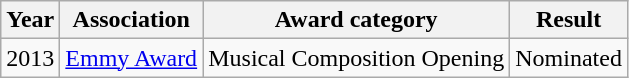<table class="wikitable">
<tr>
<th>Year</th>
<th>Association</th>
<th>Award category</th>
<th>Result</th>
</tr>
<tr>
<td>2013</td>
<td><a href='#'>Emmy Award</a></td>
<td>Musical Composition Opening</td>
<td>Nominated</td>
</tr>
</table>
